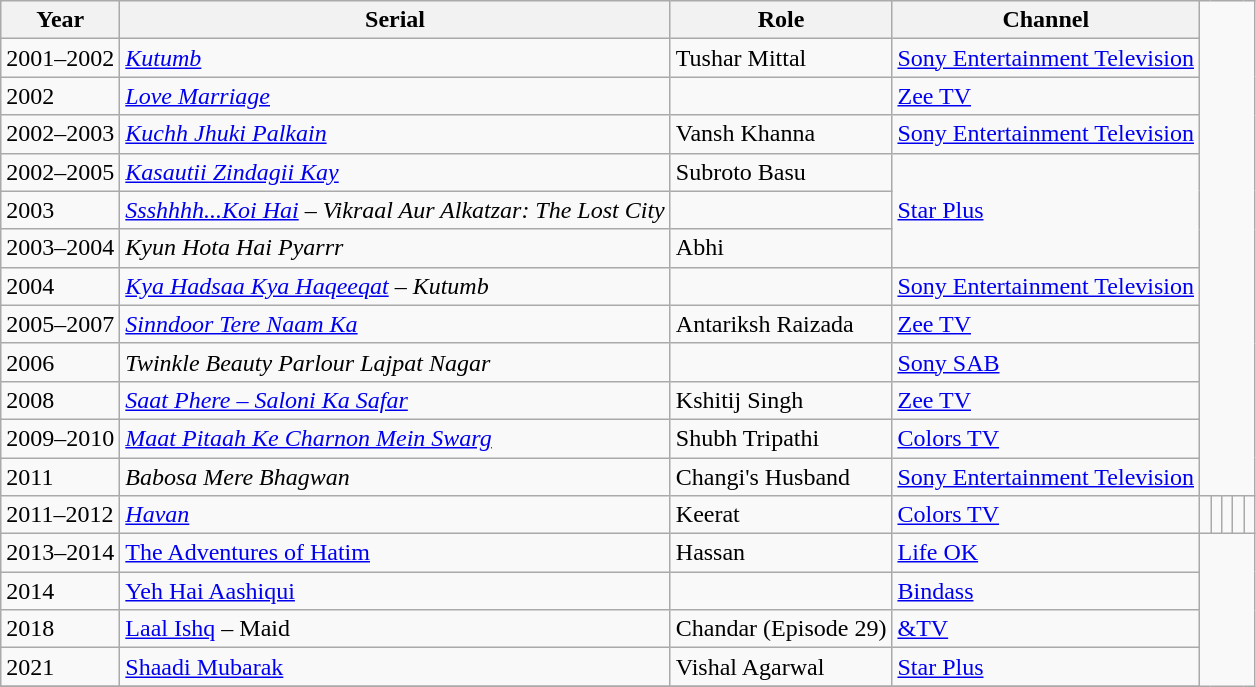<table class="wikitable sortable">
<tr>
<th>Year</th>
<th>Serial</th>
<th>Role</th>
<th>Channel</th>
</tr>
<tr>
<td>2001–2002</td>
<td><em><a href='#'>Kutumb</a></em></td>
<td>Tushar Mittal</td>
<td><a href='#'>Sony Entertainment Television</a></td>
</tr>
<tr>
<td>2002</td>
<td><em><a href='#'>Love Marriage</a></em></td>
<td></td>
<td><a href='#'>Zee TV</a></td>
</tr>
<tr>
<td>2002–2003</td>
<td><em><a href='#'>Kuchh Jhuki Palkain</a></em></td>
<td>Vansh Khanna</td>
<td><a href='#'>Sony Entertainment Television</a></td>
</tr>
<tr>
<td>2002–2005</td>
<td><em><a href='#'>Kasautii Zindagii Kay</a></em></td>
<td>Subroto Basu</td>
<td rowspan = "3"><a href='#'>Star Plus</a></td>
</tr>
<tr>
<td>2003</td>
<td><em><a href='#'>Ssshhhh...Koi Hai</a></em> – <em>Vikraal Aur Alkatzar: The Lost City</em></td>
<td></td>
</tr>
<tr>
<td>2003–2004</td>
<td><em>Kyun Hota Hai Pyarrr</em></td>
<td>Abhi</td>
</tr>
<tr>
<td>2004</td>
<td><em><a href='#'>Kya Hadsaa Kya Haqeeqat</a></em> – <em>Kutumb</em></td>
<td></td>
<td><a href='#'>Sony Entertainment Television</a></td>
</tr>
<tr>
<td>2005–2007</td>
<td><em><a href='#'>Sinndoor Tere Naam Ka</a></em></td>
<td>Antariksh Raizada</td>
<td><a href='#'>Zee TV</a></td>
</tr>
<tr>
<td>2006</td>
<td><em>Twinkle Beauty Parlour Lajpat Nagar</em></td>
<td></td>
<td><a href='#'>Sony SAB</a></td>
</tr>
<tr>
<td>2008</td>
<td><em><a href='#'>Saat Phere – Saloni Ka Safar</a></em></td>
<td>Kshitij Singh</td>
<td><a href='#'>Zee TV</a></td>
</tr>
<tr>
<td>2009–2010</td>
<td><em><a href='#'>Maat Pitaah Ke Charnon Mein Swarg</a></em></td>
<td>Shubh Tripathi</td>
<td><a href='#'>Colors TV</a></td>
</tr>
<tr>
<td>2011</td>
<td><em>Babosa Mere Bhagwan</em></td>
<td>Changi's Husband</td>
<td><a href='#'>Sony Entertainment Television</a></td>
</tr>
<tr>
<td>2011–2012</td>
<td><em><a href='#'>Havan</a></td>
<td>Keerat</td>
<td><a href='#'>Colors TV</a></td>
<td></td>
<td></td>
<td></td>
<td></td>
<td></td>
</tr>
<tr>
<td>2013–2014</td>
<td></em><a href='#'>The Adventures of Hatim</a><em></td>
<td>Hassan</td>
<td><a href='#'>Life OK</a></td>
</tr>
<tr>
<td>2014</td>
<td></em><a href='#'>Yeh Hai Aashiqui</a><em></td>
<td></td>
<td><a href='#'>Bindass</a></td>
</tr>
<tr>
<td>2018</td>
<td></em><a href='#'>Laal Ishq</a><em> – </em>Maid<em></td>
<td>Chandar (Episode 29)</td>
<td><a href='#'>&TV</a></td>
</tr>
<tr>
<td>2021</td>
<td></em><a href='#'>Shaadi Mubarak</a><em></td>
<td>Vishal Agarwal</td>
<td><a href='#'>Star Plus</a></td>
</tr>
<tr>
</tr>
</table>
